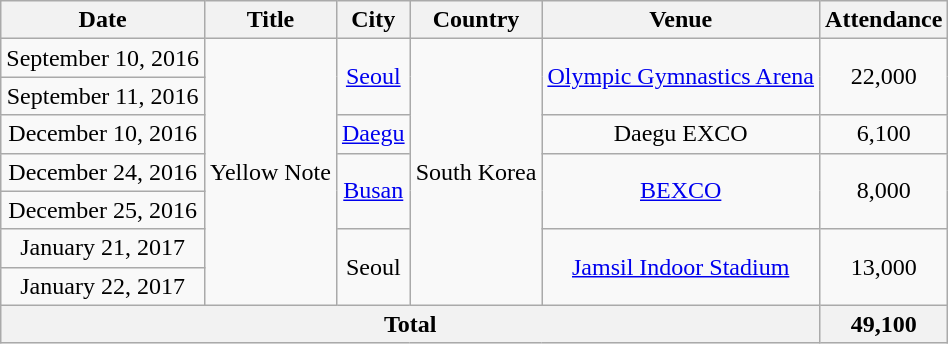<table class="wikitable" style="text-align:center;">
<tr>
<th>Date</th>
<th>Title</th>
<th>City</th>
<th>Country</th>
<th>Venue</th>
<th>Attendance</th>
</tr>
<tr>
<td>September 10, 2016</td>
<td rowspan=7>Yellow Note</td>
<td rowspan=2><a href='#'>Seoul</a></td>
<td rowspan=7>South Korea</td>
<td rowspan=2><a href='#'>Olympic Gymnastics Arena</a></td>
<td rowspan=2>22,000</td>
</tr>
<tr>
<td>September 11, 2016</td>
</tr>
<tr>
<td>December 10, 2016</td>
<td><a href='#'>Daegu</a></td>
<td>Daegu EXCO</td>
<td>6,100</td>
</tr>
<tr>
<td>December 24, 2016</td>
<td rowspan=2><a href='#'>Busan</a></td>
<td rowspan=2><a href='#'>BEXCO</a></td>
<td rowspan=2>8,000</td>
</tr>
<tr>
<td>December 25, 2016</td>
</tr>
<tr>
<td>January 21, 2017</td>
<td rowspan=2>Seoul</td>
<td rowspan=2><a href='#'>Jamsil Indoor Stadium</a></td>
<td rowspan=2>13,000</td>
</tr>
<tr>
<td>January 22, 2017</td>
</tr>
<tr>
<th colspan=5>Total</th>
<th>49,100</th>
</tr>
</table>
